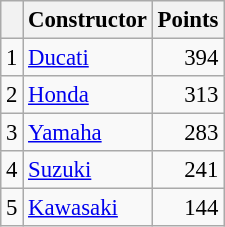<table class="wikitable" style="font-size: 95%;">
<tr>
<th></th>
<th>Constructor</th>
<th>Points</th>
</tr>
<tr>
<td align=center>1</td>
<td> <a href='#'>Ducati</a></td>
<td align=right>394</td>
</tr>
<tr>
<td align=center>2</td>
<td> <a href='#'>Honda</a></td>
<td align=right>313</td>
</tr>
<tr>
<td align=center>3</td>
<td> <a href='#'>Yamaha</a></td>
<td align=right>283</td>
</tr>
<tr>
<td align=center>4</td>
<td> <a href='#'>Suzuki</a></td>
<td align=right>241</td>
</tr>
<tr>
<td align=center>5</td>
<td> <a href='#'>Kawasaki</a></td>
<td align=right>144</td>
</tr>
</table>
